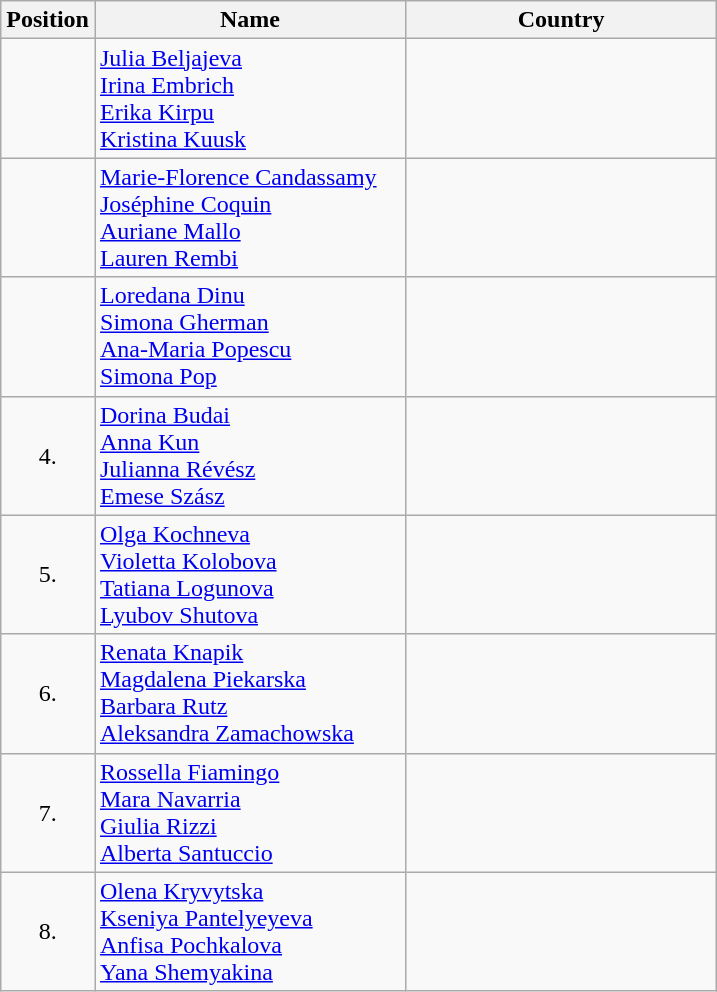<table class="wikitable">
<tr>
<th width="20">Position</th>
<th width="200">Name</th>
<th width="200">Country</th>
</tr>
<tr>
<td align="center"></td>
<td><a href='#'>Julia Beljajeva</a><br><a href='#'>Irina Embrich</a><br><a href='#'>Erika Kirpu</a><br><a href='#'>Kristina Kuusk</a></td>
<td></td>
</tr>
<tr>
<td align="center"></td>
<td><a href='#'>Marie-Florence Candassamy</a><br><a href='#'>Joséphine Coquin</a><br><a href='#'>Auriane Mallo</a><br><a href='#'>Lauren Rembi</a></td>
<td></td>
</tr>
<tr>
<td align="center"></td>
<td><a href='#'>Loredana Dinu</a><br><a href='#'>Simona Gherman</a><br><a href='#'>Ana-Maria Popescu</a><br><a href='#'>Simona Pop</a></td>
<td></td>
</tr>
<tr>
<td align="center">4.</td>
<td><a href='#'>Dorina Budai</a><br><a href='#'>Anna Kun</a><br><a href='#'>Julianna Révész</a><br><a href='#'>Emese Szász</a></td>
<td></td>
</tr>
<tr>
<td align="center">5.</td>
<td><a href='#'>Olga Kochneva</a><br><a href='#'>Violetta Kolobova</a><br><a href='#'>Tatiana Logunova</a><br><a href='#'>Lyubov Shutova</a></td>
<td></td>
</tr>
<tr>
<td align="center">6.</td>
<td><a href='#'>Renata Knapik</a><br><a href='#'>Magdalena Piekarska</a><br><a href='#'>Barbara Rutz</a><br><a href='#'>Aleksandra Zamachowska</a></td>
<td></td>
</tr>
<tr>
<td align="center">7.</td>
<td><a href='#'>Rossella Fiamingo</a><br><a href='#'>Mara Navarria</a><br><a href='#'>Giulia Rizzi</a><br><a href='#'>Alberta Santuccio</a></td>
<td></td>
</tr>
<tr>
<td align="center">8.</td>
<td><a href='#'>Olena Kryvytska</a><br><a href='#'>Kseniya Pantelyeyeva</a><br><a href='#'>Anfisa Pochkalova</a><br><a href='#'>Yana Shemyakina</a></td>
<td></td>
</tr>
</table>
